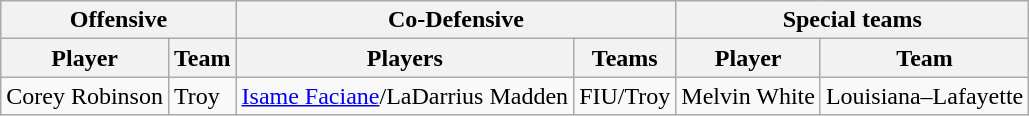<table class="wikitable">
<tr>
<th colspan="2">Offensive</th>
<th colspan="2">Co-Defensive</th>
<th colspan="2">Special teams</th>
</tr>
<tr>
<th>Player</th>
<th>Team</th>
<th>Players</th>
<th>Teams</th>
<th>Player</th>
<th>Team</th>
</tr>
<tr>
<td>Corey Robinson</td>
<td>Troy</td>
<td><a href='#'>Isame Faciane</a>/LaDarrius Madden</td>
<td>FIU/Troy</td>
<td>Melvin White</td>
<td>Louisiana–Lafayette</td>
</tr>
</table>
